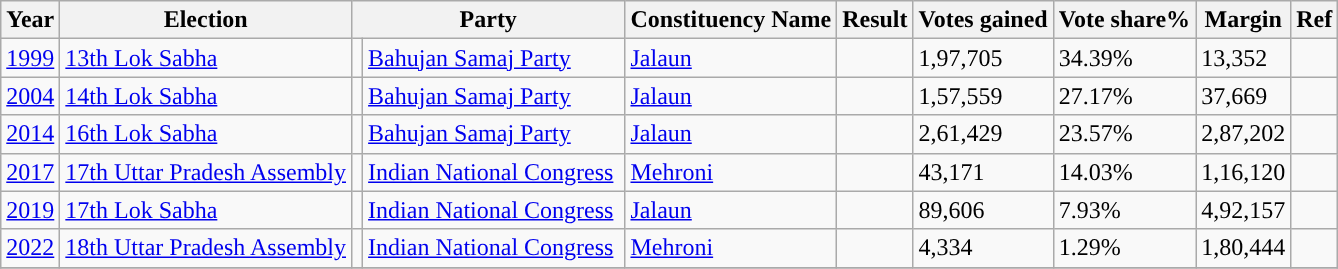<table class="wikitable">
<tr>
<th>Year</th>
<th>Election</th>
<th colspan="2">Party</th>
<th>Constituency Name</th>
<th>Result</th>
<th>Votes gained</th>
<th>Vote share%</th>
<th>Margin</th>
<th>Ref</th>
</tr>
<tr>
<td><a href='#'>1999</a></td>
<td><a href='#'>13th Lok Sabha</a></td>
<td style="background-color: "></td>
<td><a href='#'>Bahujan Samaj Party</a> </td>
<td><a href='#'>Jalaun</a></td>
<td></td>
<td>1,97,705</td>
<td>34.39%</td>
<td>13,352</td>
<td></td>
</tr>
<tr>
<td><a href='#'>2004</a></td>
<td><a href='#'>14th Lok Sabha</a></td>
<td style="background-color: "></td>
<td><a href='#'>Bahujan Samaj Party</a> </td>
<td><a href='#'>Jalaun</a></td>
<td></td>
<td>1,57,559</td>
<td>27.17%</td>
<td>37,669</td>
<td></td>
</tr>
<tr>
<td><a href='#'>2014</a></td>
<td><a href='#'>16th Lok Sabha</a></td>
<td style="background-color: "></td>
<td><a href='#'>Bahujan Samaj Party</a> </td>
<td><a href='#'>Jalaun</a></td>
<td></td>
<td>2,61,429</td>
<td>23.57%</td>
<td>2,87,202</td>
<td></td>
</tr>
<tr>
<td><a href='#'>2017</a></td>
<td><a href='#'>17th Uttar Pradesh Assembly</a></td>
<td style="background-color: "></td>
<td><a href='#'>Indian National Congress</a> </td>
<td><a href='#'>Mehroni</a></td>
<td></td>
<td>43,171</td>
<td>14.03%</td>
<td>1,16,120</td>
<td></td>
</tr>
<tr>
<td><a href='#'>2019</a></td>
<td><a href='#'>17th Lok Sabha</a></td>
<td style="background-color: "></td>
<td><a href='#'>Indian National Congress</a> </td>
<td><a href='#'>Jalaun</a></td>
<td></td>
<td>89,606</td>
<td>7.93%</td>
<td>4,92,157</td>
<td></td>
</tr>
<tr>
<td><a href='#'>2022</a></td>
<td><a href='#'>18th Uttar Pradesh Assembly</a></td>
<td style="background-color: "></td>
<td><a href='#'>Indian National Congress</a> </td>
<td><a href='#'>Mehroni</a></td>
<td></td>
<td>4,334</td>
<td>1.29%</td>
<td>1,80,444</td>
<td></td>
</tr>
<tr>
</tr>
</table>
